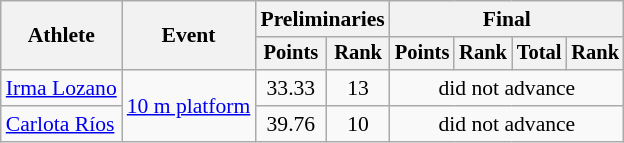<table class=wikitable style="font-size:90%">
<tr>
<th rowspan="2">Athlete</th>
<th rowspan="2">Event</th>
<th colspan="2">Preliminaries</th>
<th colspan="4">Final</th>
</tr>
<tr style="font-size:95%">
<th>Points</th>
<th>Rank</th>
<th>Points</th>
<th>Rank</th>
<th>Total</th>
<th>Rank</th>
</tr>
<tr align=center>
<td align=left><a href='#'>Irma Lozano</a></td>
<td align=left rowspan=3><a href='#'>10 m platform</a></td>
<td>33.33</td>
<td>13</td>
<td colspan=4>did not advance</td>
</tr>
<tr align=center>
<td align=left><a href='#'>Carlota Ríos</a></td>
<td>39.76</td>
<td>10</td>
<td colspan=4>did not advance</td>
</tr>
</table>
